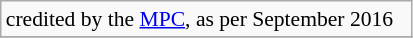<table class="wikitable floatright" style="font-size: 0.9em; width: 275px;">
<tr>
<td>credited by the <a href='#'>MPC</a>, as per September 2016</td>
</tr>
<tr>
</tr>
</table>
